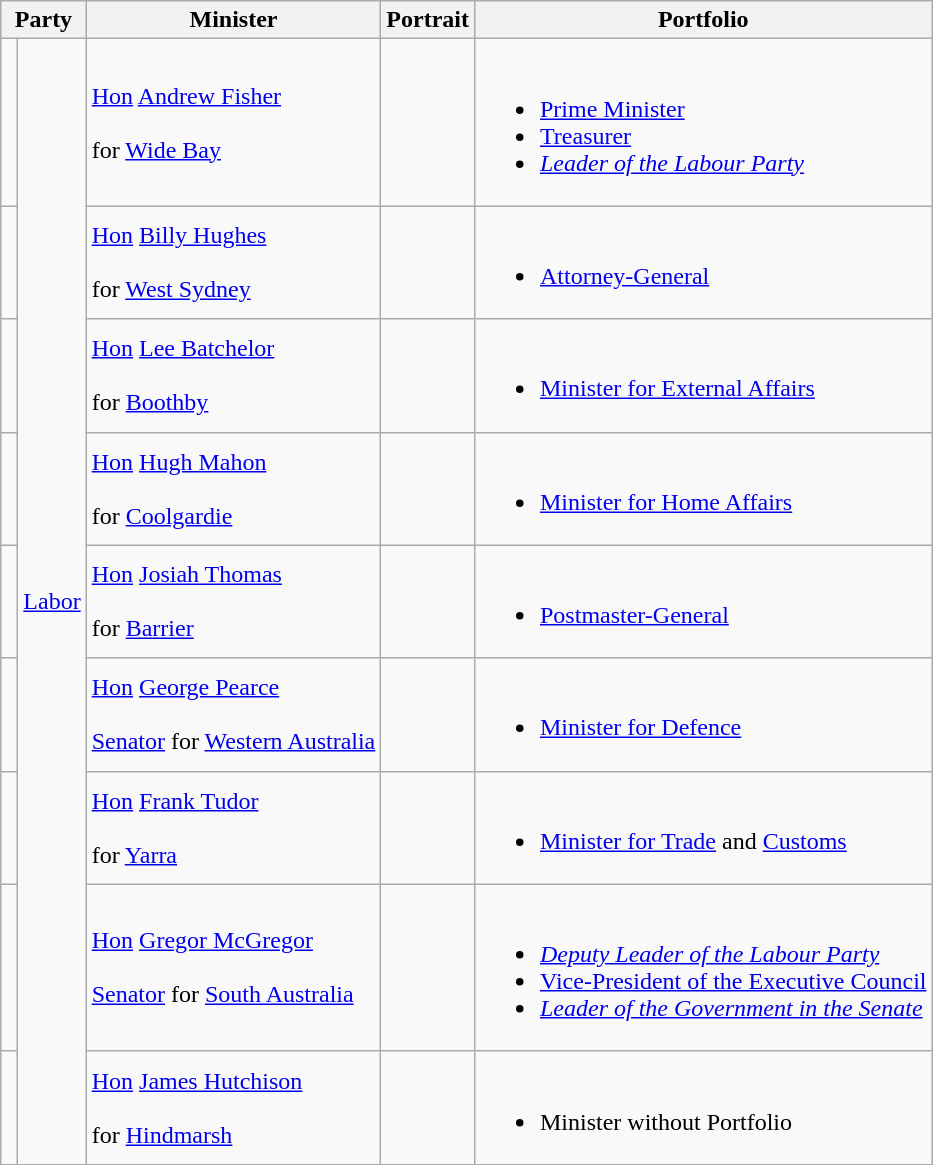<table class="wikitable sortable">
<tr>
<th colspan="2">Party</th>
<th>Minister</th>
<th>Portrait</th>
<th>Portfolio</th>
</tr>
<tr>
<td> </td>
<td rowspan=9><a href='#'>Labor</a></td>
<td><a href='#'>Hon</a> <a href='#'>Andrew Fisher</a> <br><br> for <a href='#'>Wide Bay</a> <br></td>
<td></td>
<td><br><ul><li><a href='#'>Prime Minister</a></li><li><a href='#'>Treasurer</a></li><li><em><a href='#'>Leader of the Labour Party</a></em></li></ul></td>
</tr>
<tr>
<td> </td>
<td><a href='#'>Hon</a> <a href='#'>Billy Hughes</a> <br><br> for <a href='#'>West Sydney</a> <br></td>
<td></td>
<td><br><ul><li><a href='#'>Attorney-General</a></li></ul></td>
</tr>
<tr>
<td> </td>
<td><a href='#'>Hon</a> <a href='#'>Lee Batchelor</a> <br><br> for <a href='#'>Boothby</a> <br></td>
<td></td>
<td><br><ul><li><a href='#'>Minister for External Affairs</a></li></ul></td>
</tr>
<tr>
<td> </td>
<td><a href='#'>Hon</a> <a href='#'>Hugh Mahon</a> <br><br> for <a href='#'>Coolgardie</a> <br></td>
<td></td>
<td><br><ul><li><a href='#'>Minister for Home Affairs</a></li></ul></td>
</tr>
<tr>
<td> </td>
<td><a href='#'>Hon</a> <a href='#'>Josiah Thomas</a> <br><br> for <a href='#'>Barrier</a> <br></td>
<td></td>
<td><br><ul><li><a href='#'>Postmaster-General</a></li></ul></td>
</tr>
<tr>
<td> </td>
<td><a href='#'>Hon</a> <a href='#'>George Pearce</a> <br><br><a href='#'>Senator</a> for <a href='#'>Western Australia</a> <br></td>
<td></td>
<td><br><ul><li><a href='#'>Minister for Defence</a></li></ul></td>
</tr>
<tr>
<td> </td>
<td><a href='#'>Hon</a> <a href='#'>Frank Tudor</a> <br><br> for <a href='#'>Yarra</a> <br></td>
<td></td>
<td><br><ul><li><a href='#'>Minister for Trade</a> and <a href='#'>Customs</a></li></ul></td>
</tr>
<tr>
<td> </td>
<td><a href='#'>Hon</a> <a href='#'>Gregor McGregor</a> <br><br><a href='#'>Senator</a> for <a href='#'>South Australia</a> <br></td>
<td></td>
<td><br><ul><li><em><a href='#'>Deputy Leader of the Labour Party</a></em></li><li><a href='#'>Vice-President of the Executive Council</a></li><li><em><a href='#'>Leader of the Government in the Senate</a></em></li></ul></td>
</tr>
<tr>
<td> </td>
<td><a href='#'>Hon</a> <a href='#'>James Hutchison</a> <br><br> for <a href='#'>Hindmarsh</a> <br></td>
<td></td>
<td><br><ul><li>Minister without Portfolio</li></ul></td>
</tr>
</table>
